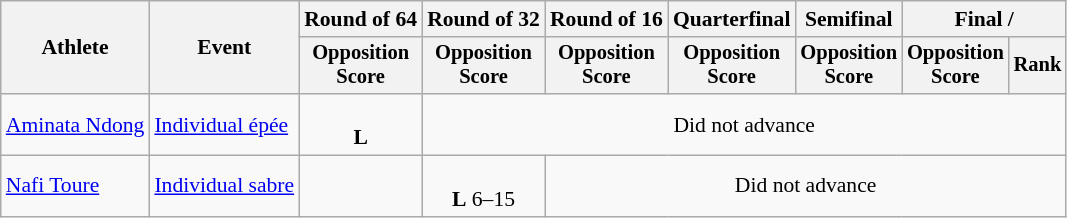<table class="wikitable" style="font-size:90%">
<tr>
<th rowspan="2">Athlete</th>
<th rowspan="2">Event</th>
<th>Round of 64</th>
<th>Round of 32</th>
<th>Round of 16</th>
<th>Quarterfinal</th>
<th>Semifinal</th>
<th colspan=2>Final / </th>
</tr>
<tr style="font-size:95%">
<th>Opposition <br> Score</th>
<th>Opposition <br> Score</th>
<th>Opposition <br> Score</th>
<th>Opposition <br> Score</th>
<th>Opposition <br> Score</th>
<th>Opposition <br> Score</th>
<th>Rank</th>
</tr>
<tr align=center>
<td align=left><a href='#'>Aminata Ndong</a></td>
<td align=left><a href='#'>Individual épée</a></td>
<td><br><strong>L</strong> </td>
<td colspan=6>Did not advance</td>
</tr>
<tr align=center>
<td align=left><a href='#'>Nafi Toure</a></td>
<td align=left><a href='#'>Individual sabre</a></td>
<td></td>
<td><br><strong>L</strong> 6–15</td>
<td colspan=5>Did not advance</td>
</tr>
</table>
